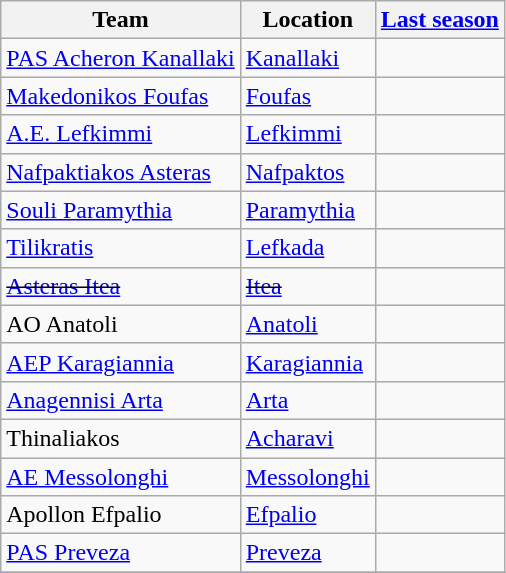<table class="wikitable sortable">
<tr>
<th>Team</th>
<th>Location</th>
<th><a href='#'>Last season</a></th>
</tr>
<tr>
<td><a href='#'>PAS Acheron Kanallaki</a></td>
<td><a href='#'>Kanallaki</a></td>
<td></td>
</tr>
<tr>
<td><a href='#'>Makedonikos Foufas</a></td>
<td><a href='#'>Foufas</a></td>
<td></td>
</tr>
<tr>
<td><a href='#'>A.E. Lefkimmi</a></td>
<td><a href='#'>Lefkimmi</a></td>
<td></td>
</tr>
<tr>
<td><a href='#'>Nafpaktiakos Asteras</a></td>
<td><a href='#'>Nafpaktos</a></td>
<td></td>
</tr>
<tr>
<td><a href='#'>Souli Paramythia</a></td>
<td><a href='#'>Paramythia</a></td>
<td></td>
</tr>
<tr>
<td><a href='#'>Tilikratis</a></td>
<td><a href='#'>Lefkada</a></td>
<td></td>
</tr>
<tr>
<td><s><a href='#'>Asteras Itea</a></s></td>
<td><s><a href='#'>Itea</a></s></td>
<td><s></s></td>
</tr>
<tr>
<td>AO Anatoli</td>
<td><a href='#'>Anatoli</a></td>
<td></td>
</tr>
<tr>
<td><a href='#'>AEP Karagiannia</a></td>
<td><a href='#'>Karagiannia</a></td>
<td></td>
</tr>
<tr>
<td><a href='#'>Anagennisi Arta</a></td>
<td><a href='#'>Arta</a></td>
<td></td>
</tr>
<tr>
<td>Thinaliakos</td>
<td><a href='#'>Acharavi</a></td>
<td></td>
</tr>
<tr>
<td><a href='#'>AE Messolonghi</a></td>
<td><a href='#'>Messolonghi</a></td>
<td></td>
</tr>
<tr>
<td>Apollon Efpalio</td>
<td><a href='#'>Efpalio</a></td>
<td></td>
</tr>
<tr>
<td><a href='#'>PAS Preveza</a></td>
<td><a href='#'>Preveza</a></td>
<td></td>
</tr>
<tr>
</tr>
</table>
